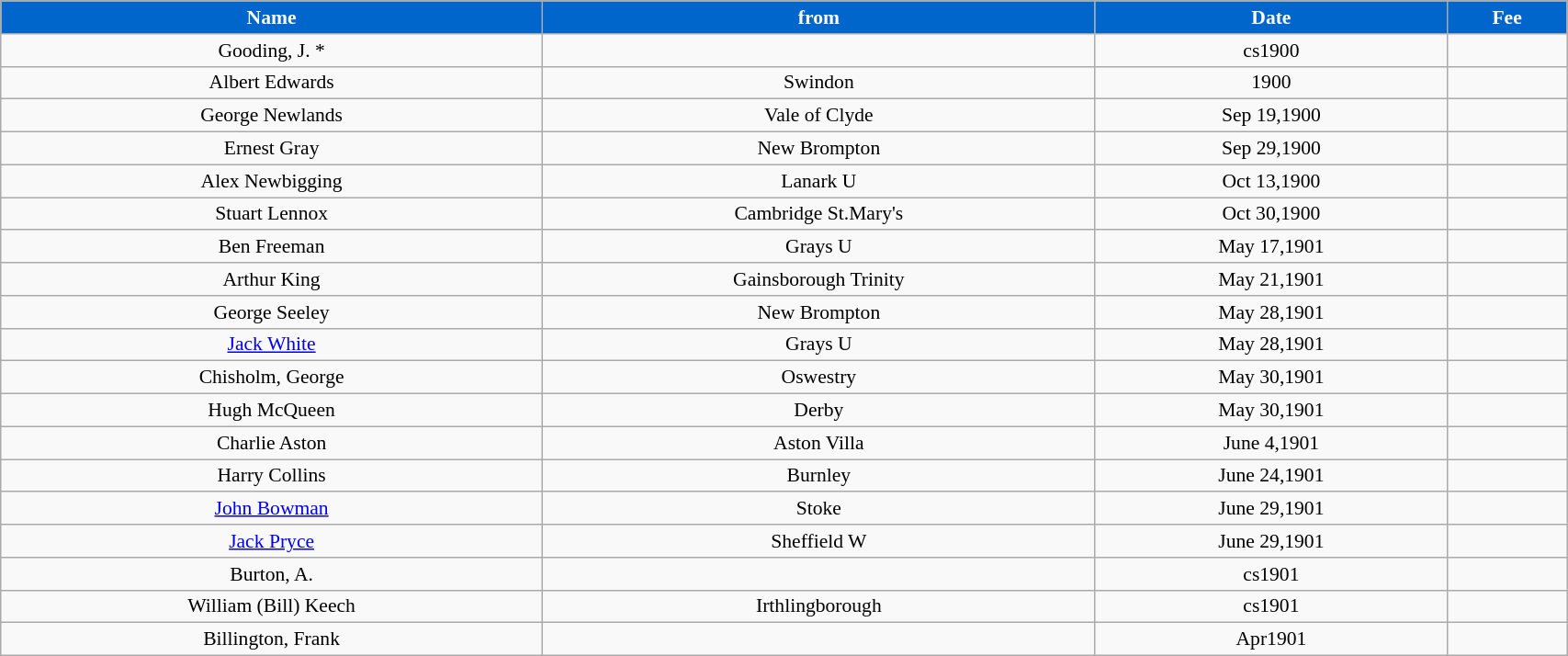<table class="wikitable" style="text-align:center; font-size:90%; width:90%;">
<tr>
<th style="background:#0066CC; color:#FFFFFF; text-align:center;"><strong>Name</strong></th>
<th style="background:#0066CC; color:#FFFFFF; text-align:center;">from</th>
<th style="background:#0066CC; color:#FFFFFF; text-align:center;">Date</th>
<th style="background:#0066CC; color:#FFFFFF; text-align:center;">Fee</th>
</tr>
<tr>
<td>Gooding, J. *</td>
<td></td>
<td>cs1900</td>
<td></td>
</tr>
<tr>
<td>Albert Edwards</td>
<td>Swindon</td>
<td>1900</td>
<td></td>
</tr>
<tr>
<td>George Newlands</td>
<td>Vale of Clyde</td>
<td>Sep 19,1900</td>
<td></td>
</tr>
<tr>
<td>Ernest Gray</td>
<td>New Brompton</td>
<td>Sep 29,1900</td>
<td></td>
</tr>
<tr>
<td>Alex Newbigging</td>
<td>Lanark U</td>
<td>Oct 13,1900</td>
<td></td>
</tr>
<tr>
<td>Stuart Lennox</td>
<td>Cambridge St.Mary's</td>
<td>Oct 30,1900</td>
<td></td>
</tr>
<tr>
<td>Ben Freeman</td>
<td>Grays U</td>
<td>May 17,1901</td>
<td></td>
</tr>
<tr>
<td>Arthur King</td>
<td>Gainsborough Trinity</td>
<td>May 21,1901</td>
<td></td>
</tr>
<tr>
<td>George Seeley</td>
<td>New Brompton</td>
<td>May 28,1901</td>
<td></td>
</tr>
<tr>
<td><a href='#'>Jack White</a></td>
<td>Grays U</td>
<td>May 28,1901</td>
<td></td>
</tr>
<tr>
<td>Chisholm, George</td>
<td>Oswestry</td>
<td>May 30,1901</td>
<td></td>
</tr>
<tr>
<td>Hugh McQueen</td>
<td>Derby</td>
<td>May 30,1901</td>
<td></td>
</tr>
<tr>
<td>Charlie Aston</td>
<td>Aston Villa</td>
<td>June 4,1901</td>
<td></td>
</tr>
<tr>
<td>Harry Collins</td>
<td>Burnley</td>
<td>June 24,1901</td>
<td></td>
</tr>
<tr>
<td><a href='#'>John Bowman</a></td>
<td>Stoke</td>
<td>June 29,1901</td>
<td></td>
</tr>
<tr>
<td><a href='#'>Jack Pryce</a></td>
<td>Sheffield W</td>
<td>June 29,1901</td>
<td></td>
</tr>
<tr>
<td>Burton, A.</td>
<td></td>
<td>cs1901</td>
<td></td>
</tr>
<tr>
<td>William (Bill) Keech</td>
<td>Irthlingborough</td>
<td>cs1901</td>
<td></td>
</tr>
<tr>
<td>Billington, Frank</td>
<td></td>
<td>Apr1901</td>
<td></td>
</tr>
</table>
